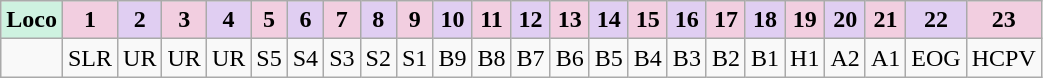<table class="wikitable plainrowheaders unsortable" style="text-align:center">
<tr>
<th scope="col" rowspan="1" style="background:#CEF2E0;">Loco</th>
<th scope="col" rowspan="1" style="background:#F2CEE0;">1</th>
<th scope="col" rowspan="1" style="background:#E0CEF2;">2</th>
<th scope="col" rowspan="1" style="background:#F2CEE0;">3</th>
<th scope="col" rowspan="1" style="background:#E0CEF2;">4</th>
<th scope="col" rowspan="1" style="background:#F2CEE0;">5</th>
<th scope="col" rowspan="1" style="background:#E0CEF2;">6</th>
<th scope="col" rowspan="1" style="background:#F2CEE0;">7</th>
<th scope="col" rowspan="1" style="background:#E0CEF2;">8</th>
<th scope="col" rowspan="1" style="background:#F2CEE0;">9</th>
<th scope="col" rowspan="1" style="background:#E0CEF2;">10</th>
<th scope="col" rowspan="1" style="background:#F2CEE0;">11</th>
<th scope="col" rowspan="1" style="background:#E0CEF2;">12</th>
<th scope="col" rowspan="1" style="background:#F2CEE0;">13</th>
<th scope="col" rowspan="1" style="background:#E0CEF2;">14</th>
<th scope="col" rowspan="1" style="background:#F2CEE0;">15</th>
<th scope="col" rowspan="1" style="background:#E0CEF2;">16</th>
<th scope="col" rowspan="1" style="background:#F2CEE0;">17</th>
<th scope="col" rowspan="1" style="background:#E0CEF2;">18</th>
<th scope="col" rowspan="1" style="background:#F2CEE0;">19</th>
<th scope="col" rowspan="1" style="background:#E0CEF2;">20</th>
<th scope="col" rowspan="1" style="background:#F2CEE0;">21</th>
<th scope="col" rowspan="1" style="background:#E0CEF2;">22</th>
<th scope="col" rowspan="1" style="background:#F2CEE0;">23</th>
</tr>
<tr>
<td></td>
<td>SLR</td>
<td>UR</td>
<td>UR</td>
<td>UR</td>
<td>S5</td>
<td>S4</td>
<td>S3</td>
<td>S2</td>
<td>S1</td>
<td>B9</td>
<td>B8</td>
<td>B7</td>
<td>B6</td>
<td>B5</td>
<td>B4</td>
<td>B3</td>
<td>B2</td>
<td>B1</td>
<td>H1</td>
<td>A2</td>
<td>A1</td>
<td>EOG</td>
<td>HCPV</td>
</tr>
</table>
